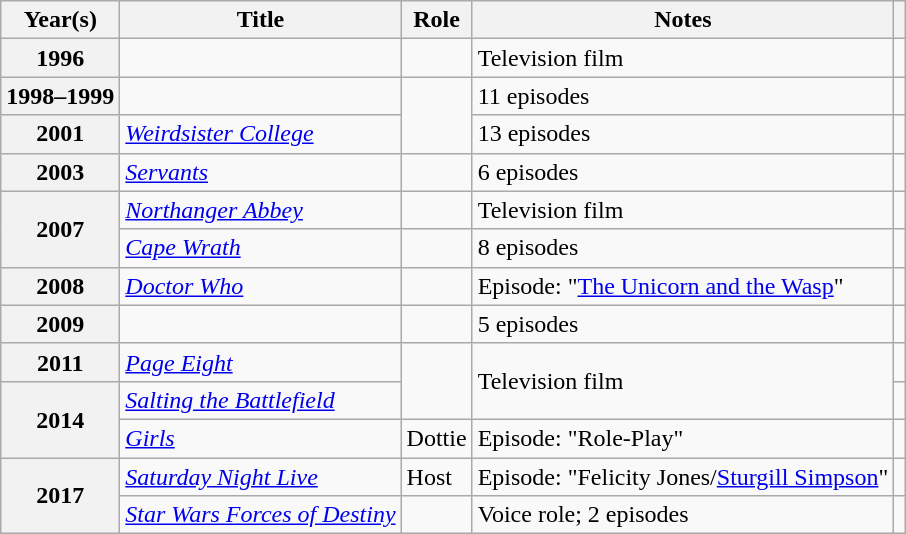<table class="wikitable plainrowheaders sortable">
<tr>
<th scope="col">Year(s)</th>
<th scope="col">Title</th>
<th scope="col">Role</th>
<th scope="col" class="unsortable">Notes</th>
<th scope="col" class="unsortable"></th>
</tr>
<tr>
<th scope=row>1996</th>
<td><em></em></td>
<td></td>
<td>Television film</td>
<td style="text-align:center;"></td>
</tr>
<tr>
<th scope=row>1998–1999</th>
<td><em></em></td>
<td rowspan="2"></td>
<td>11 episodes</td>
<td style="text-align:center;"></td>
</tr>
<tr>
<th scope=row>2001</th>
<td><em><a href='#'>Weirdsister College</a></em></td>
<td>13 episodes</td>
<td style="text-align:center;"></td>
</tr>
<tr>
<th scope=row>2003</th>
<td><em><a href='#'>Servants</a></em></td>
<td></td>
<td>6 episodes</td>
<td style="text-align:center;"></td>
</tr>
<tr>
<th rowspan="2" scope="row">2007</th>
<td><em><a href='#'>Northanger Abbey</a></em></td>
<td></td>
<td>Television film</td>
<td style="text-align:center;"></td>
</tr>
<tr>
<td><em><a href='#'>Cape Wrath</a></em></td>
<td></td>
<td>8 episodes</td>
<td style="text-align:center;"></td>
</tr>
<tr>
<th scope=row>2008</th>
<td><em><a href='#'>Doctor Who</a></em></td>
<td></td>
<td>Episode: "<a href='#'>The Unicorn and the Wasp</a>"</td>
<td style="text-align:center;"></td>
</tr>
<tr>
<th scope=row>2009</th>
<td><em></em></td>
<td></td>
<td>5 episodes</td>
<td style="text-align:center;"></td>
</tr>
<tr>
<th scope=row>2011</th>
<td><em><a href='#'>Page Eight</a></em></td>
<td rowspan="2"></td>
<td rowspan="2">Television film</td>
<td style="text-align:center;"></td>
</tr>
<tr>
<th rowspan="2" scope="row">2014</th>
<td><em><a href='#'>Salting the Battlefield</a></em></td>
<td style="text-align:center;"></td>
</tr>
<tr>
<td><em><a href='#'>Girls</a></em></td>
<td>Dottie</td>
<td>Episode: "Role-Play"</td>
<td style="text-align:center;"></td>
</tr>
<tr>
<th rowspan="2" scope="row">2017</th>
<td><em><a href='#'>Saturday Night Live</a></em></td>
<td>Host</td>
<td>Episode: "Felicity Jones/<a href='#'>Sturgill Simpson</a>"</td>
<td style="text-align:center;"></td>
</tr>
<tr>
<td><em><a href='#'>Star Wars Forces of Destiny</a></em></td>
<td></td>
<td>Voice role; 2 episodes</td>
<td style="text-align:center;"></td>
</tr>
</table>
